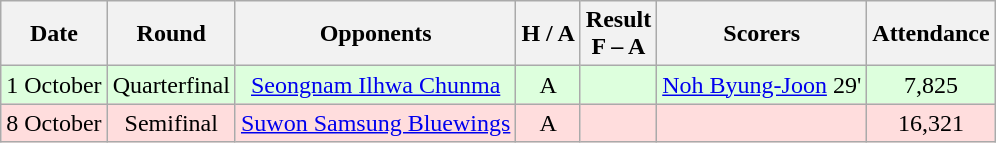<table class="wikitable" style="text-align:center">
<tr>
<th>Date</th>
<th>Round</th>
<th>Opponents</th>
<th>H / A</th>
<th>Result<br>F – A</th>
<th>Scorers</th>
<th>Attendance</th>
</tr>
<tr bgcolor="#ddffdd">
<td>1 October</td>
<td>Quarterfinal</td>
<td><a href='#'>Seongnam Ilhwa Chunma</a></td>
<td>A</td>
<td></td>
<td><a href='#'>Noh Byung-Joon</a> 29'</td>
<td>7,825</td>
</tr>
<tr bgcolor="#ffdddd">
<td>8 October</td>
<td>Semifinal</td>
<td><a href='#'>Suwon Samsung Bluewings</a></td>
<td>A</td>
<td></td>
<td></td>
<td>16,321</td>
</tr>
</table>
